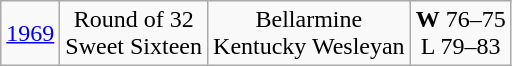<table class="wikitable">
<tr align="center">
<td><a href='#'>1969</a></td>
<td>Round of 32<br>Sweet Sixteen</td>
<td>Bellarmine<br>Kentucky Wesleyan</td>
<td><strong>W</strong> 76–75<br>L 79–83</td>
</tr>
</table>
